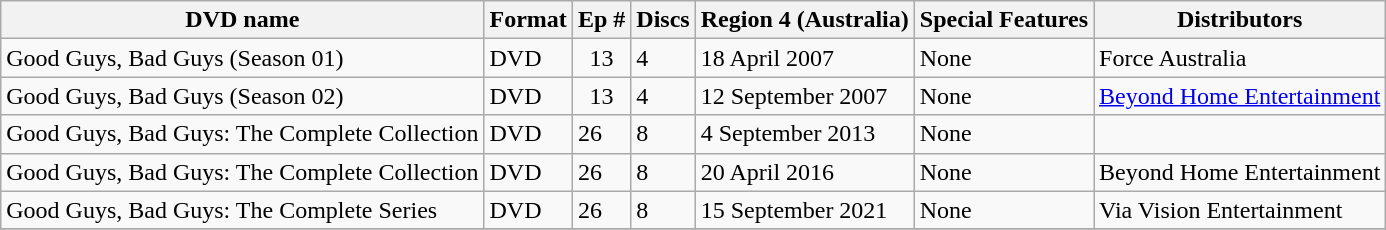<table class="wikitable">
<tr>
<th>DVD name</th>
<th>Format</th>
<th>Ep #</th>
<th>Discs</th>
<th>Region 4 (Australia)</th>
<th>Special Features</th>
<th>Distributors</th>
</tr>
<tr>
<td>Good Guys, Bad Guys (Season 01)</td>
<td>DVD</td>
<td style="text-align:center;">13</td>
<td>4</td>
<td>18 April 2007</td>
<td>None</td>
<td>Force Australia</td>
</tr>
<tr>
<td>Good Guys, Bad Guys (Season 02)</td>
<td>DVD</td>
<td style="text-align:center;">13</td>
<td>4</td>
<td>12 September 2007</td>
<td>None</td>
<td><a href='#'>Beyond Home Entertainment</a></td>
</tr>
<tr>
<td>Good Guys, Bad Guys: The Complete Collection</td>
<td>DVD</td>
<td>26</td>
<td>8</td>
<td>4 September 2013</td>
<td>None</td>
<td></td>
</tr>
<tr>
<td>Good Guys, Bad Guys: The Complete Collection</td>
<td>DVD</td>
<td>26</td>
<td>8</td>
<td>20 April 2016</td>
<td>None</td>
<td>Beyond Home Entertainment</td>
</tr>
<tr>
<td>Good Guys, Bad Guys: The Complete Series</td>
<td>DVD</td>
<td>26</td>
<td>8</td>
<td>15 September 2021</td>
<td>None</td>
<td>Via Vision Entertainment</td>
</tr>
<tr>
</tr>
</table>
